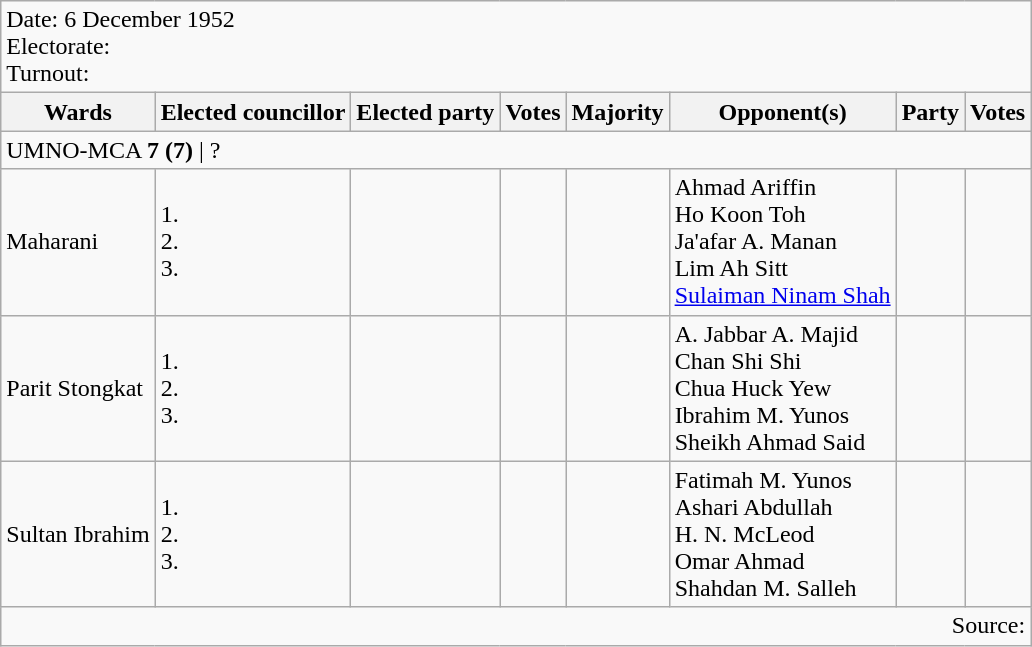<table class=wikitable>
<tr>
<td colspan=8>Date: 6 December 1952<br>Electorate: <br>Turnout:</td>
</tr>
<tr>
<th>Wards</th>
<th>Elected councillor</th>
<th>Elected party</th>
<th>Votes</th>
<th>Majority</th>
<th>Opponent(s)</th>
<th>Party</th>
<th>Votes</th>
</tr>
<tr>
<td colspan=8>UMNO-MCA <strong>7 (7)</strong> | ? </td>
</tr>
<tr>
<td>Maharani</td>
<td>1.<br>2.<br>3.</td>
<td></td>
<td></td>
<td></td>
<td>Ahmad Ariffin<br>Ho Koon Toh<br>Ja'afar A. Manan<br>Lim Ah Sitt<br><a href='#'>Sulaiman Ninam Shah</a></td>
<td></td>
<td></td>
</tr>
<tr>
<td>Parit Stongkat</td>
<td>1.<br>2.<br>3.</td>
<td></td>
<td></td>
<td></td>
<td>A. Jabbar A. Majid<br>Chan Shi Shi<br>Chua Huck Yew<br>Ibrahim M. Yunos<br>Sheikh Ahmad Said</td>
<td></td>
<td></td>
</tr>
<tr>
<td>Sultan Ibrahim</td>
<td>1.<br>2.<br>3.</td>
<td></td>
<td></td>
<td></td>
<td>Fatimah M. Yunos<br>Ashari Abdullah<br>H. N. McLeod<br>Omar Ahmad<br>Shahdan M. Salleh</td>
<td></td>
<td></td>
</tr>
<tr>
<td colspan=8 align=right>Source: </td>
</tr>
</table>
